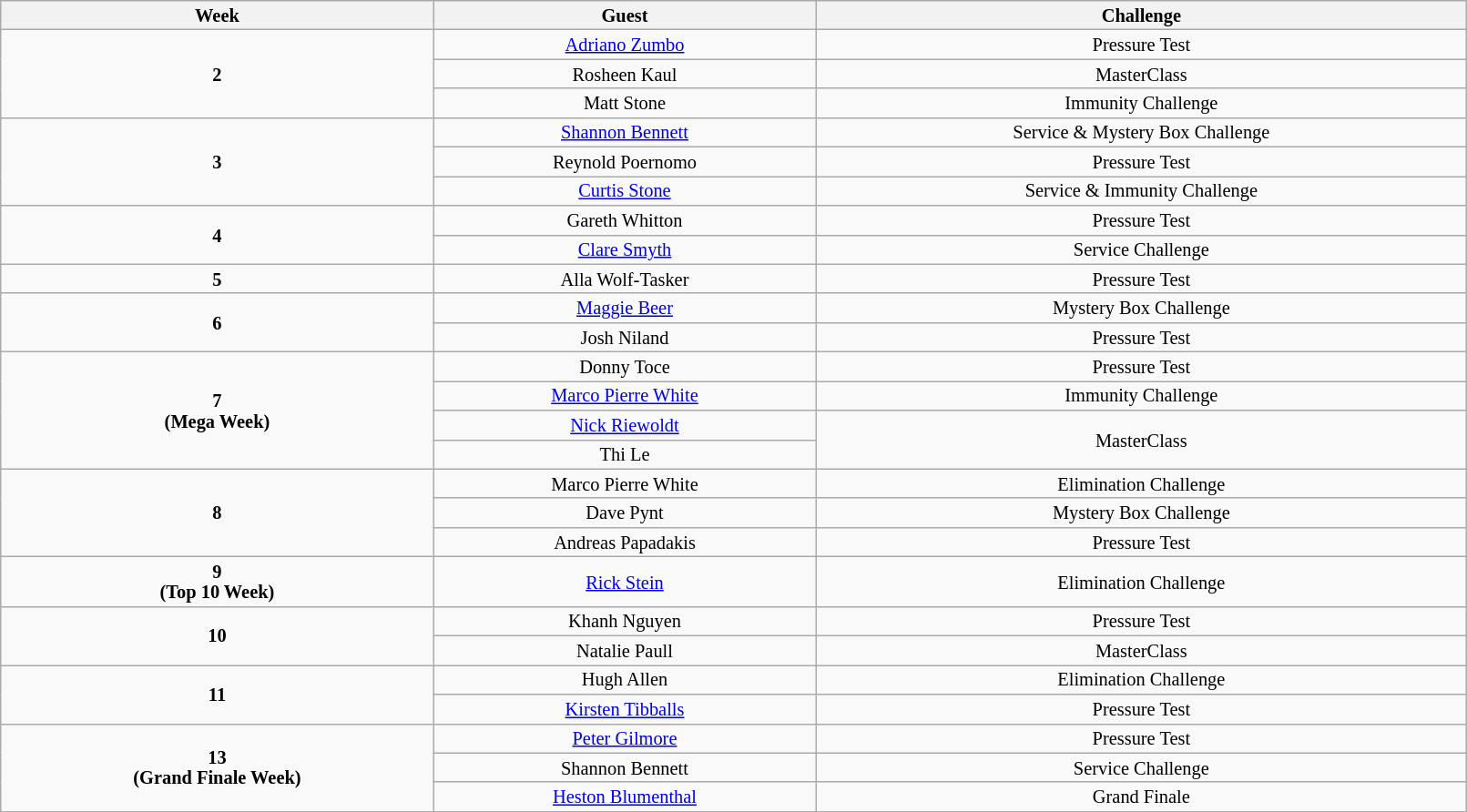<table class="wikitable" style="text-align:center; width:85%; font-size:85%; line-height:15px">
<tr>
<th>Week</th>
<th>Guest</th>
<th>Challenge</th>
</tr>
<tr>
<td rowspan=3><strong>2</strong></td>
<td><a href='#'>Adriano Zumbo</a></td>
<td>Pressure Test</td>
</tr>
<tr>
<td>Rosheen Kaul</td>
<td>MasterClass</td>
</tr>
<tr>
<td>Matt Stone</td>
<td>Immunity Challenge</td>
</tr>
<tr>
<td rowspan=3><strong>3</strong></td>
<td><a href='#'>Shannon Bennett</a></td>
<td>Service & Mystery Box Challenge</td>
</tr>
<tr>
<td>Reynold Poernomo</td>
<td>Pressure Test</td>
</tr>
<tr>
<td><a href='#'>Curtis Stone</a></td>
<td>Service & Immunity Challenge</td>
</tr>
<tr>
<td rowspan=2><strong>4</strong></td>
<td>Gareth Whitton</td>
<td>Pressure Test</td>
</tr>
<tr>
<td><a href='#'>Clare Smyth</a></td>
<td>Service Challenge</td>
</tr>
<tr>
<td rowspan=1><strong>5</strong></td>
<td>Alla Wolf-Tasker</td>
<td>Pressure Test</td>
</tr>
<tr>
<td rowspan="2"><strong>6</strong></td>
<td><a href='#'>Maggie Beer</a></td>
<td>Mystery Box Challenge</td>
</tr>
<tr>
<td>Josh Niland</td>
<td>Pressure Test</td>
</tr>
<tr>
<td rowspan="4"><strong>7<br>(Mega Week)</strong></td>
<td>Donny Toce</td>
<td>Pressure Test</td>
</tr>
<tr>
<td><a href='#'>Marco Pierre White</a></td>
<td>Immunity Challenge</td>
</tr>
<tr>
<td><a href='#'>Nick Riewoldt</a></td>
<td rowspan=2>MasterClass</td>
</tr>
<tr>
<td>Thi Le</td>
</tr>
<tr>
<td rowspan="3"><strong>8</strong></td>
<td>Marco Pierre White</td>
<td>Elimination Challenge</td>
</tr>
<tr>
<td>Dave Pynt</td>
<td>Mystery Box Challenge</td>
</tr>
<tr>
<td>Andreas Papadakis</td>
<td>Pressure Test</td>
</tr>
<tr>
<td rowspan="1"><strong>9<br>(Top 10 Week)</strong></td>
<td><a href='#'>Rick Stein</a></td>
<td>Elimination Challenge</td>
</tr>
<tr>
<td rowspan="2"><strong>10</strong></td>
<td>Khanh Nguyen</td>
<td>Pressure Test</td>
</tr>
<tr>
<td>Natalie Paull</td>
<td>MasterClass</td>
</tr>
<tr>
<td rowspan="2"><strong>11</strong></td>
<td>Hugh Allen</td>
<td>Elimination Challenge</td>
</tr>
<tr>
<td><a href='#'>Kirsten Tibballs</a></td>
<td>Pressure Test</td>
</tr>
<tr>
<td rowspan="3"><strong>13<br>(Grand Finale Week)</strong></td>
<td><a href='#'>Peter Gilmore</a></td>
<td>Pressure Test</td>
</tr>
<tr>
<td>Shannon Bennett</td>
<td>Service Challenge</td>
</tr>
<tr>
<td><a href='#'>Heston Blumenthal</a></td>
<td>Grand Finale</td>
</tr>
</table>
